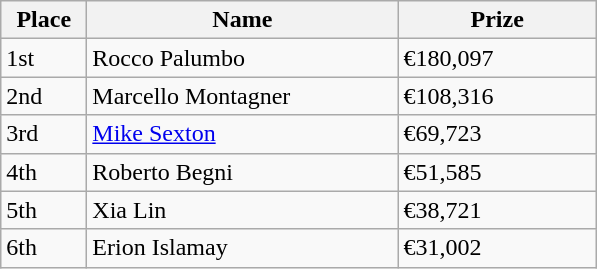<table class="wikitable">
<tr>
<th style="width:50px;">Place</th>
<th style="width:200px;">Name</th>
<th style="width:125px;">Prize</th>
</tr>
<tr>
<td>1st</td>
<td> Rocco Palumbo</td>
<td>€180,097</td>
</tr>
<tr>
<td>2nd</td>
<td> Marcello Montagner</td>
<td>€108,316</td>
</tr>
<tr>
<td>3rd</td>
<td> <a href='#'>Mike Sexton</a></td>
<td>€69,723</td>
</tr>
<tr>
<td>4th</td>
<td> Roberto Begni</td>
<td>€51,585</td>
</tr>
<tr>
<td>5th</td>
<td> Xia Lin</td>
<td>€38,721</td>
</tr>
<tr>
<td>6th</td>
<td> Erion Islamay</td>
<td>€31,002</td>
</tr>
</table>
